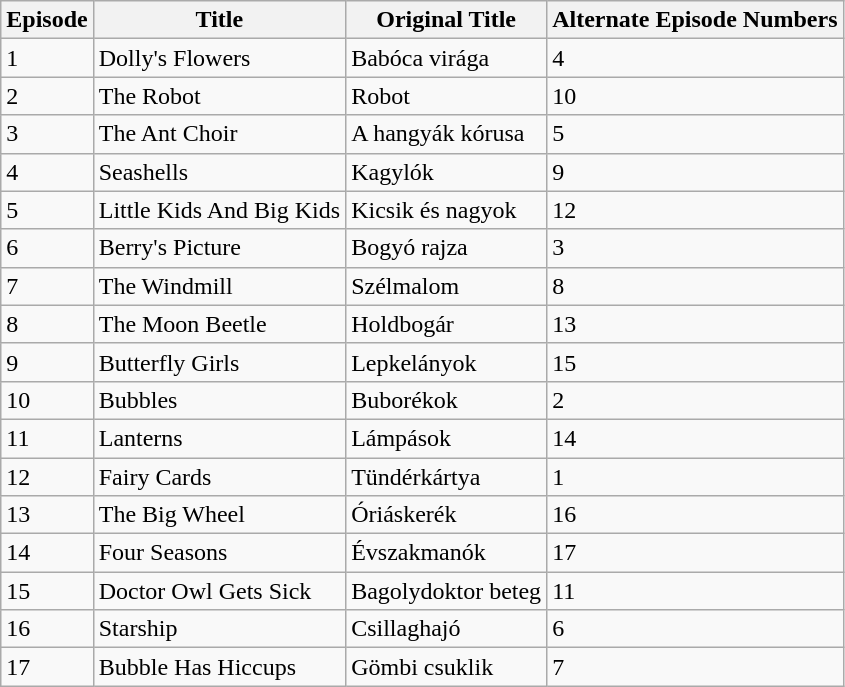<table class="wikitable sortable">
<tr>
<th>Episode</th>
<th>Title</th>
<th>Original Title</th>
<th>Alternate Episode Numbers</th>
</tr>
<tr>
<td>1</td>
<td>Dolly's Flowers</td>
<td>Babóca virága</td>
<td>4</td>
</tr>
<tr>
<td>2</td>
<td>The Robot</td>
<td>Robot</td>
<td>10</td>
</tr>
<tr>
<td>3</td>
<td>The Ant Choir</td>
<td>A hangyák kórusa</td>
<td>5</td>
</tr>
<tr>
<td>4</td>
<td>Seashells</td>
<td>Kagylók</td>
<td>9</td>
</tr>
<tr>
<td>5</td>
<td>Little Kids And Big Kids</td>
<td>Kicsik és nagyok</td>
<td>12</td>
</tr>
<tr>
<td>6</td>
<td>Berry's Picture</td>
<td>Bogyó rajza</td>
<td>3</td>
</tr>
<tr>
<td>7</td>
<td>The Windmill</td>
<td>Szélmalom</td>
<td>8</td>
</tr>
<tr>
<td>8</td>
<td>The Moon Beetle</td>
<td>Holdbogár</td>
<td>13</td>
</tr>
<tr>
<td>9</td>
<td>Butterfly Girls</td>
<td>Lepkelányok</td>
<td>15</td>
</tr>
<tr>
<td>10</td>
<td>Bubbles</td>
<td>Buborékok</td>
<td>2</td>
</tr>
<tr>
<td>11</td>
<td>Lanterns</td>
<td>Lámpások</td>
<td>14</td>
</tr>
<tr>
<td>12</td>
<td>Fairy Cards</td>
<td>Tündérkártya</td>
<td>1</td>
</tr>
<tr>
<td>13</td>
<td>The Big Wheel</td>
<td>Óriáskerék</td>
<td>16</td>
</tr>
<tr>
<td>14</td>
<td>Four Seasons</td>
<td>Évszakmanók</td>
<td>17</td>
</tr>
<tr>
<td>15</td>
<td>Doctor Owl Gets Sick</td>
<td>Bagolydoktor beteg</td>
<td>11</td>
</tr>
<tr>
<td>16</td>
<td>Starship</td>
<td>Csillaghajó</td>
<td>6</td>
</tr>
<tr>
<td>17</td>
<td>Bubble Has Hiccups</td>
<td>Gömbi csuklik</td>
<td>7</td>
</tr>
</table>
